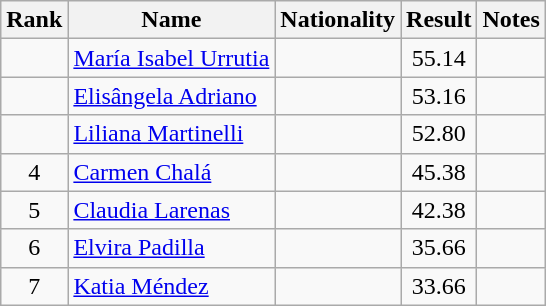<table class="wikitable sortable" style="text-align:center">
<tr>
<th>Rank</th>
<th>Name</th>
<th>Nationality</th>
<th>Result</th>
<th>Notes</th>
</tr>
<tr>
<td></td>
<td align=left><a href='#'>María Isabel Urrutia</a></td>
<td align=left></td>
<td>55.14</td>
<td></td>
</tr>
<tr>
<td></td>
<td align=left><a href='#'>Elisângela Adriano</a></td>
<td align=left></td>
<td>53.16</td>
<td></td>
</tr>
<tr>
<td></td>
<td align=left><a href='#'>Liliana Martinelli</a></td>
<td align=left></td>
<td>52.80</td>
<td></td>
</tr>
<tr>
<td>4</td>
<td align=left><a href='#'>Carmen Chalá</a></td>
<td align=left></td>
<td>45.38</td>
<td></td>
</tr>
<tr>
<td>5</td>
<td align=left><a href='#'>Claudia Larenas</a></td>
<td align=left></td>
<td>42.38</td>
<td></td>
</tr>
<tr>
<td>6</td>
<td align=left><a href='#'>Elvira Padilla</a></td>
<td align=left></td>
<td>35.66</td>
<td></td>
</tr>
<tr>
<td>7</td>
<td align=left><a href='#'>Katia Méndez</a></td>
<td align=left></td>
<td>33.66</td>
<td></td>
</tr>
</table>
